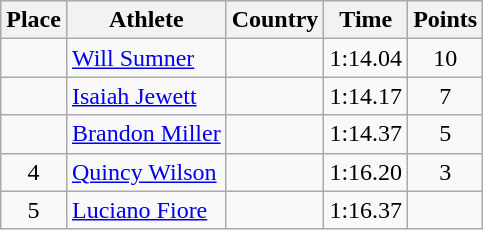<table class="wikitable">
<tr>
<th>Place</th>
<th>Athlete</th>
<th>Country</th>
<th>Time</th>
<th>Points</th>
</tr>
<tr>
<td align=center></td>
<td><a href='#'>Will Sumner</a></td>
<td></td>
<td>1:14.04</td>
<td align=center>10</td>
</tr>
<tr>
<td align=center></td>
<td><a href='#'>Isaiah Jewett</a></td>
<td></td>
<td>1:14.17</td>
<td align=center>7</td>
</tr>
<tr>
<td align=center></td>
<td><a href='#'>Brandon Miller</a></td>
<td></td>
<td>1:14.37</td>
<td align=center>5</td>
</tr>
<tr>
<td align=center>4</td>
<td><a href='#'>Quincy Wilson</a></td>
<td></td>
<td>1:16.20</td>
<td align=center>3</td>
</tr>
<tr>
<td align=center>5</td>
<td><a href='#'>Luciano Fiore</a></td>
<td></td>
<td>1:16.37</td>
<td align=center></td>
</tr>
</table>
